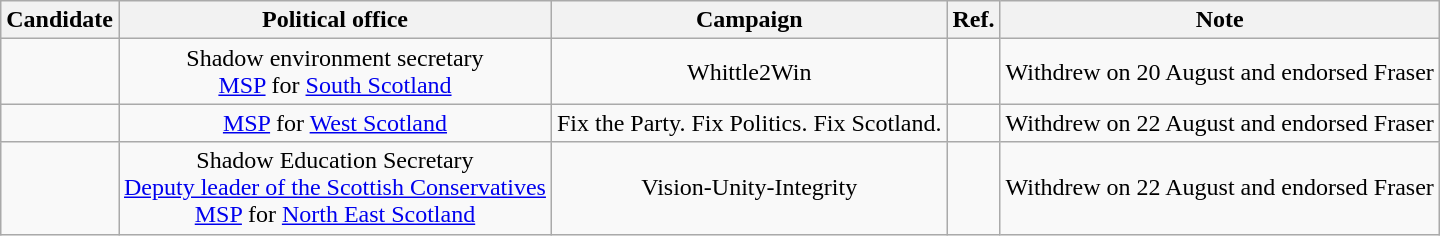<table class="wikitable sortable" style="text-align:center">
<tr>
<th>Candidate</th>
<th>Political office</th>
<th>Campaign</th>
<th class="unsortable">Ref.</th>
<th class="unsortable">Note</th>
</tr>
<tr>
<td><br></td>
<td>Shadow environment secretary <br><a href='#'>MSP</a> for <a href='#'>South Scotland</a> </td>
<td>Whittle2Win</td>
<td></td>
<td>Withdrew on 20 August and endorsed Fraser</td>
</tr>
<tr>
<td><br></td>
<td><a href='#'>MSP</a> for <a href='#'>West Scotland</a> </td>
<td>Fix the Party. Fix Politics. Fix Scotland.</td>
<td></td>
<td>Withdrew on 22 August and endorsed Fraser</td>
</tr>
<tr>
<td><br></td>
<td>Shadow Education Secretary <br><a href='#'>Deputy leader of the Scottish Conservatives</a> <br><a href='#'>MSP</a> for <a href='#'>North East Scotland</a> </td>
<td>Vision-Unity-Integrity</td>
<td><br></td>
<td>Withdrew on 22 August and endorsed Fraser</td>
</tr>
</table>
